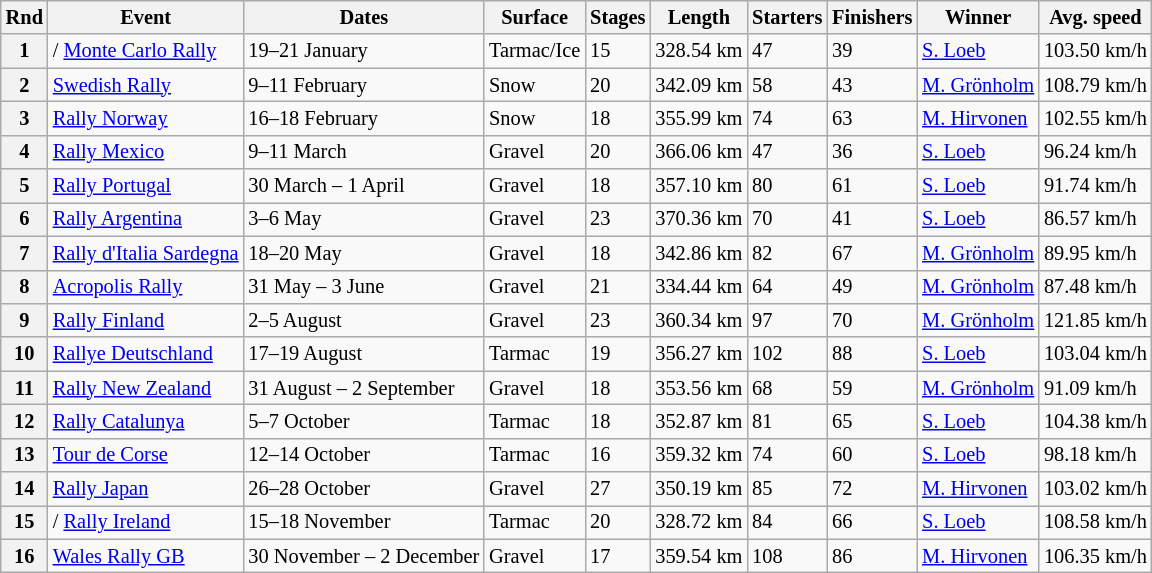<table class="wikitable sortable" style="font-size:85%;" align=center>
<tr>
<th>Rnd</th>
<th>Event</th>
<th>Dates</th>
<th>Surface</th>
<th>Stages</th>
<th>Length</th>
<th>Starters</th>
<th>Finishers</th>
<th>Winner</th>
<th>Avg. speed</th>
</tr>
<tr>
<th>1</th>
<td nowrap>/ <a href='#'>Monte Carlo Rally</a></td>
<td>19–21 January</td>
<td>Tarmac/Ice</td>
<td>15</td>
<td>328.54 km</td>
<td>47</td>
<td>39</td>
<td> <a href='#'>S. Loeb</a></td>
<td>103.50 km/h</td>
</tr>
<tr>
<th>2</th>
<td> <a href='#'>Swedish Rally</a></td>
<td>9–11 February</td>
<td>Snow</td>
<td>20</td>
<td>342.09 km</td>
<td>58</td>
<td>43</td>
<td> <a href='#'>M. Grönholm</a></td>
<td>108.79 km/h</td>
</tr>
<tr>
<th>3</th>
<td> <a href='#'>Rally Norway</a></td>
<td>16–18 February</td>
<td>Snow</td>
<td>18</td>
<td>355.99 km</td>
<td>74</td>
<td>63</td>
<td> <a href='#'>M. Hirvonen</a></td>
<td>102.55 km/h</td>
</tr>
<tr>
<th>4</th>
<td> <a href='#'>Rally Mexico</a></td>
<td>9–11 March</td>
<td>Gravel</td>
<td>20</td>
<td>366.06 km</td>
<td>47</td>
<td>36</td>
<td> <a href='#'>S. Loeb</a></td>
<td>96.24 km/h</td>
</tr>
<tr>
<th>5</th>
<td> <a href='#'>Rally Portugal</a></td>
<td>30 March – 1 April</td>
<td>Gravel</td>
<td>18</td>
<td>357.10 km</td>
<td>80</td>
<td>61</td>
<td> <a href='#'>S. Loeb</a></td>
<td>91.74 km/h</td>
</tr>
<tr>
<th>6</th>
<td> <a href='#'>Rally Argentina</a></td>
<td>3–6 May</td>
<td>Gravel</td>
<td>23</td>
<td>370.36 km</td>
<td>70</td>
<td>41</td>
<td> <a href='#'>S. Loeb</a></td>
<td>86.57 km/h</td>
</tr>
<tr>
<th>7</th>
<td> <a href='#'>Rally d'Italia Sardegna</a></td>
<td>18–20 May</td>
<td>Gravel</td>
<td>18</td>
<td>342.86 km</td>
<td>82</td>
<td>67</td>
<td> <a href='#'>M. Grönholm</a></td>
<td>89.95 km/h</td>
</tr>
<tr>
<th>8</th>
<td> <a href='#'>Acropolis Rally</a></td>
<td>31 May – 3 June</td>
<td>Gravel</td>
<td>21</td>
<td>334.44 km</td>
<td>64</td>
<td>49</td>
<td> <a href='#'>M. Grönholm</a></td>
<td>87.48 km/h</td>
</tr>
<tr>
<th>9</th>
<td> <a href='#'>Rally Finland</a></td>
<td>2–5 August</td>
<td>Gravel</td>
<td>23</td>
<td>360.34 km</td>
<td>97</td>
<td>70</td>
<td> <a href='#'>M. Grönholm</a></td>
<td>121.85 km/h</td>
</tr>
<tr>
<th>10</th>
<td> <a href='#'>Rallye Deutschland</a></td>
<td>17–19 August</td>
<td>Tarmac</td>
<td>19</td>
<td>356.27 km</td>
<td>102</td>
<td>88</td>
<td> <a href='#'>S. Loeb</a></td>
<td>103.04 km/h</td>
</tr>
<tr>
<th>11</th>
<td> <a href='#'>Rally New Zealand</a></td>
<td>31 August – 2 September</td>
<td>Gravel</td>
<td>18</td>
<td>353.56 km</td>
<td>68</td>
<td>59</td>
<td> <a href='#'>M. Grönholm</a></td>
<td>91.09 km/h</td>
</tr>
<tr>
<th>12</th>
<td> <a href='#'>Rally Catalunya</a></td>
<td>5–7 October</td>
<td>Tarmac</td>
<td>18</td>
<td>352.87 km</td>
<td>81</td>
<td>65</td>
<td> <a href='#'>S. Loeb</a></td>
<td>104.38 km/h</td>
</tr>
<tr>
<th>13</th>
<td> <a href='#'>Tour de Corse</a></td>
<td>12–14 October</td>
<td>Tarmac</td>
<td>16</td>
<td>359.32 km</td>
<td>74</td>
<td>60</td>
<td> <a href='#'>S. Loeb</a></td>
<td>98.18 km/h</td>
</tr>
<tr>
<th>14</th>
<td> <a href='#'>Rally Japan</a></td>
<td>26–28 October</td>
<td>Gravel</td>
<td>27</td>
<td>350.19 km</td>
<td>85</td>
<td>72</td>
<td> <a href='#'>M. Hirvonen</a></td>
<td>103.02 km/h</td>
</tr>
<tr>
<th>15</th>
<td>/ <a href='#'>Rally Ireland</a></td>
<td>15–18 November</td>
<td>Tarmac</td>
<td>20</td>
<td>328.72 km</td>
<td>84</td>
<td>66</td>
<td> <a href='#'>S. Loeb</a></td>
<td>108.58 km/h</td>
</tr>
<tr>
<th>16</th>
<td> <a href='#'>Wales Rally GB</a></td>
<td nowrap>30 November – 2 December</td>
<td>Gravel</td>
<td>17</td>
<td>359.54 km</td>
<td>108</td>
<td>86</td>
<td> <a href='#'>M. Hirvonen</a></td>
<td>106.35 km/h</td>
</tr>
</table>
